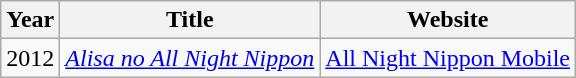<table class="wikitable">
<tr>
<th>Year</th>
<th>Title</th>
<th>Website</th>
</tr>
<tr>
<td>2012</td>
<td><em><a href='#'>Alisa no All Night Nippon</a></em></td>
<td><a href='#'>All Night Nippon Mobile</a></td>
</tr>
</table>
